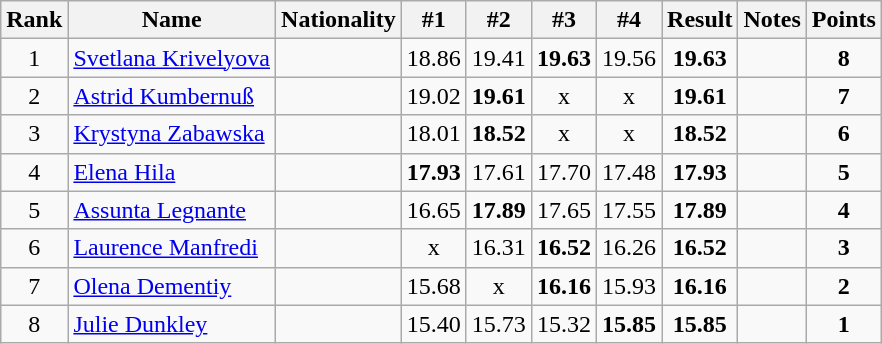<table class="wikitable sortable" style="text-align:center">
<tr>
<th>Rank</th>
<th>Name</th>
<th>Nationality</th>
<th>#1</th>
<th>#2</th>
<th>#3</th>
<th>#4</th>
<th>Result</th>
<th>Notes</th>
<th>Points</th>
</tr>
<tr>
<td>1</td>
<td align=left><a href='#'>Svetlana Krivelyova</a></td>
<td align=left></td>
<td>18.86</td>
<td>19.41</td>
<td><strong>19.63</strong></td>
<td>19.56</td>
<td><strong>19.63</strong></td>
<td></td>
<td><strong>8</strong></td>
</tr>
<tr>
<td>2</td>
<td align=left><a href='#'>Astrid Kumbernuß</a></td>
<td align=left></td>
<td>19.02</td>
<td><strong>19.61</strong></td>
<td>x</td>
<td>x</td>
<td><strong>19.61</strong></td>
<td></td>
<td><strong>7</strong></td>
</tr>
<tr>
<td>3</td>
<td align=left><a href='#'>Krystyna Zabawska</a></td>
<td align=left></td>
<td>18.01</td>
<td><strong>18.52</strong></td>
<td>x</td>
<td>x</td>
<td><strong>18.52</strong></td>
<td></td>
<td><strong>6</strong></td>
</tr>
<tr>
<td>4</td>
<td align=left><a href='#'>Elena Hila</a></td>
<td align=left></td>
<td><strong>17.93</strong></td>
<td>17.61</td>
<td>17.70</td>
<td>17.48</td>
<td><strong>17.93</strong></td>
<td></td>
<td><strong>5</strong></td>
</tr>
<tr>
<td>5</td>
<td align=left><a href='#'>Assunta Legnante</a></td>
<td align=left></td>
<td>16.65</td>
<td><strong>17.89</strong></td>
<td>17.65</td>
<td>17.55</td>
<td><strong>17.89</strong></td>
<td></td>
<td><strong>4</strong></td>
</tr>
<tr>
<td>6</td>
<td align=left><a href='#'>Laurence Manfredi</a></td>
<td align=left></td>
<td>x</td>
<td>16.31</td>
<td><strong>16.52</strong></td>
<td>16.26</td>
<td><strong>16.52</strong></td>
<td></td>
<td><strong>3</strong></td>
</tr>
<tr>
<td>7</td>
<td align=left><a href='#'>Olena Dementiy</a></td>
<td align=left></td>
<td>15.68</td>
<td>x</td>
<td><strong>16.16</strong></td>
<td>15.93</td>
<td><strong>16.16</strong></td>
<td></td>
<td><strong>2</strong></td>
</tr>
<tr>
<td>8</td>
<td align=left><a href='#'>Julie Dunkley</a></td>
<td align=left></td>
<td>15.40</td>
<td>15.73</td>
<td>15.32</td>
<td><strong>15.85</strong></td>
<td><strong>15.85</strong></td>
<td></td>
<td><strong>1</strong></td>
</tr>
</table>
